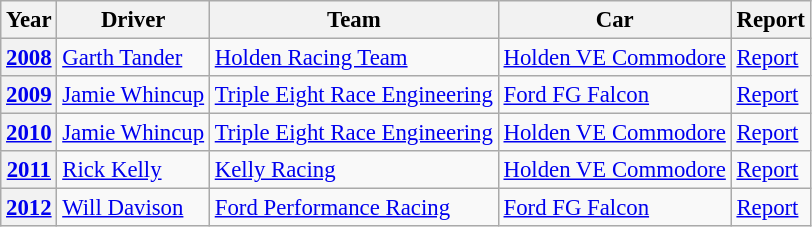<table class="wikitable" style="font-size: 95%;">
<tr>
<th>Year</th>
<th>Driver</th>
<th>Team</th>
<th>Car</th>
<th>Report</th>
</tr>
<tr>
<th><a href='#'>2008</a></th>
<td> <a href='#'>Garth Tander</a></td>
<td><a href='#'>Holden Racing Team</a></td>
<td><a href='#'>Holden VE Commodore</a></td>
<td><a href='#'>Report</a></td>
</tr>
<tr>
<th><a href='#'>2009</a></th>
<td> <a href='#'>Jamie Whincup</a></td>
<td><a href='#'>Triple Eight Race Engineering</a></td>
<td><a href='#'>Ford FG Falcon</a></td>
<td><a href='#'>Report</a></td>
</tr>
<tr>
<th><a href='#'>2010</a></th>
<td> <a href='#'>Jamie Whincup</a></td>
<td><a href='#'>Triple Eight Race Engineering</a></td>
<td><a href='#'>Holden VE Commodore</a></td>
<td><a href='#'>Report</a></td>
</tr>
<tr>
<th><a href='#'>2011</a></th>
<td> <a href='#'>Rick Kelly</a></td>
<td><a href='#'>Kelly Racing</a></td>
<td><a href='#'>Holden VE Commodore</a></td>
<td><a href='#'>Report</a></td>
</tr>
<tr>
<th><a href='#'>2012</a></th>
<td> <a href='#'>Will Davison</a></td>
<td><a href='#'>Ford Performance Racing</a></td>
<td><a href='#'>Ford FG Falcon</a></td>
<td><a href='#'>Report</a></td>
</tr>
</table>
